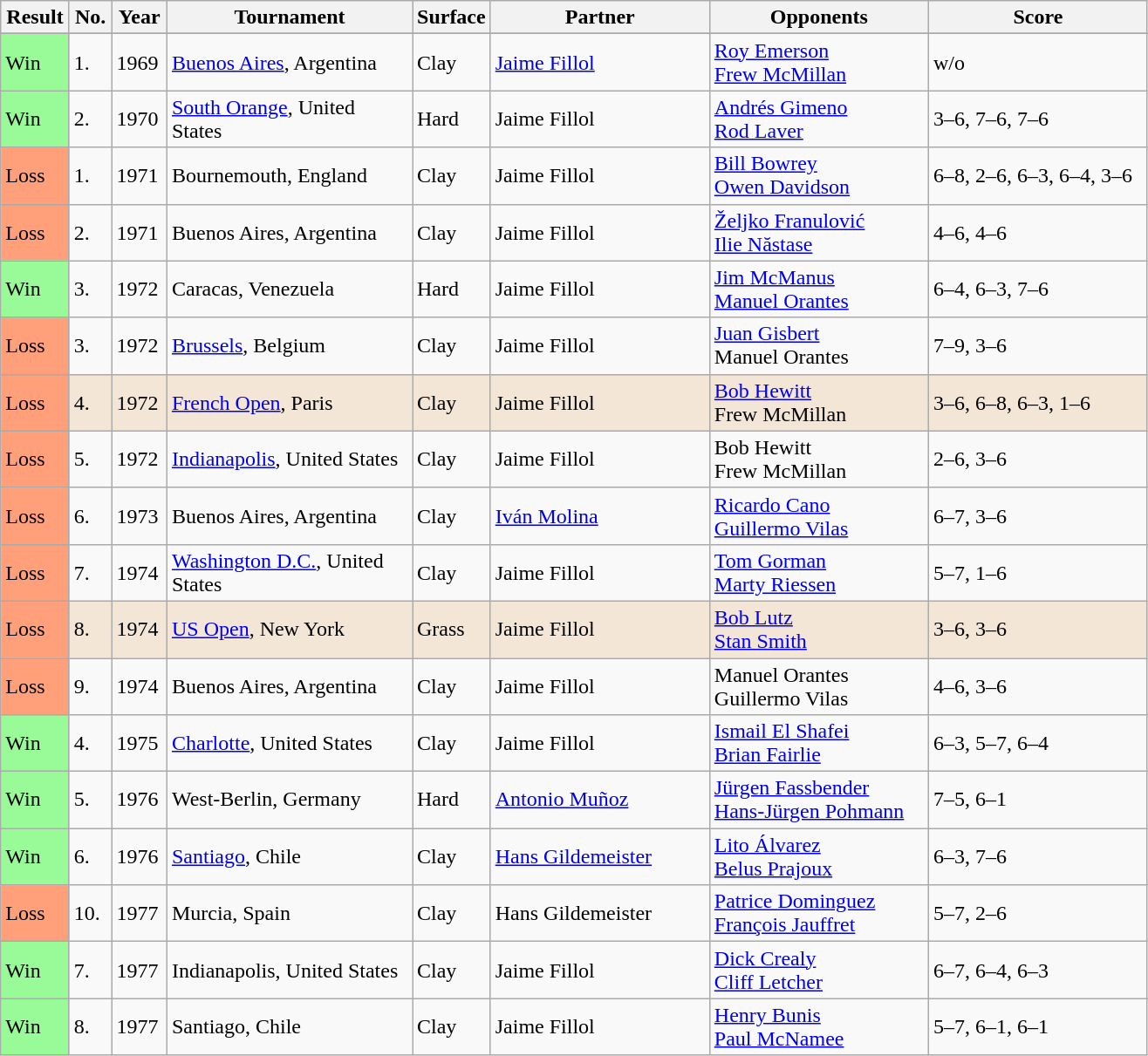<table class="sortable wikitable">
<tr>
<th style="width:45px">Result</th>
<th style="width:25px">No.</th>
<th style="width:35px">Year</th>
<th style="width:180px">Tournament</th>
<th style="width:50px">Surface</th>
<th style="width:160px">Partner</th>
<th style="width:160px">Opponents</th>
<th style="width:160px" class="unsortable">Score</th>
</tr>
<tr>
</tr>
<tr>
<td style="background:#98fb98;">Win</td>
<td>1.</td>
<td>1969</td>
<td><a href='#'>Buenos Aires</a>, Argentina</td>
<td>Clay</td>
<td> <a href='#'>Jaime Fillol</a></td>
<td> <a href='#'>Roy Emerson</a> <br>  <a href='#'>Frew McMillan</a></td>
<td>w/o</td>
</tr>
<tr>
<td style="background:#98fb98;">Win</td>
<td>2.</td>
<td>1970</td>
<td><a href='#'>South Orange</a>, United States</td>
<td>Hard</td>
<td> Jaime Fillol</td>
<td> <a href='#'>Andrés Gimeno</a> <br>  <a href='#'>Rod Laver</a></td>
<td>3–6, 7–6, 7–6</td>
</tr>
<tr>
<td style="background:#ffa07a;">Loss</td>
<td>1.</td>
<td>1971</td>
<td>Bournemouth, England</td>
<td>Clay</td>
<td> Jaime Fillol</td>
<td> <a href='#'>Bill Bowrey</a> <br>  <a href='#'>Owen Davidson</a></td>
<td>6–8, 2–6, 6–3, 6–4, 3–6</td>
</tr>
<tr>
<td style="background:#ffa07a;">Loss</td>
<td>2.</td>
<td>1971</td>
<td>Buenos Aires, Argentina</td>
<td>Clay</td>
<td>  Jaime Fillol</td>
<td> <a href='#'>Željko Franulović</a> <br>  <a href='#'>Ilie Năstase</a></td>
<td>4–6, 4–6</td>
</tr>
<tr>
<td style="background:#98fb98;">Win</td>
<td>3.</td>
<td>1972</td>
<td>Caracas, Venezuela</td>
<td>Hard</td>
<td> Jaime Fillol</td>
<td> <a href='#'>Jim McManus</a> <br>  <a href='#'>Manuel Orantes</a></td>
<td>6–4, 6–3, 7–6</td>
</tr>
<tr>
<td style="background:#ffa07a;">Loss</td>
<td>3.</td>
<td>1972</td>
<td><a href='#'>Brussels</a>, Belgium</td>
<td>Clay</td>
<td>  Jaime Fillol</td>
<td> <a href='#'>Juan Gisbert</a> <br>  Manuel Orantes</td>
<td>7–9, 3–6</td>
</tr>
<tr style="background:#f3e6d7;">
<td style="background:#ffa07a;">Loss</td>
<td>4.</td>
<td>1972</td>
<td><a href='#'>French Open</a>, Paris</td>
<td>Clay</td>
<td>  Jaime Fillol</td>
<td> <a href='#'>Bob Hewitt</a> <br>  Frew McMillan</td>
<td>3–6, 6–8, 6–3, 1–6</td>
</tr>
<tr>
<td style="background:#ffa07a;">Loss</td>
<td>5.</td>
<td>1972</td>
<td><a href='#'>Indianapolis</a>, United States</td>
<td>Clay</td>
<td>  Jaime Fillol</td>
<td> Bob Hewitt <br>  Frew McMillan</td>
<td>2–6, 3–6</td>
</tr>
<tr>
<td style="background:#ffa07a;">Loss</td>
<td>6.</td>
<td>1973</td>
<td>Buenos Aires, Argentina</td>
<td>Clay</td>
<td> <a href='#'>Iván Molina</a></td>
<td> <a href='#'>Ricardo Cano</a> <br>  <a href='#'>Guillermo Vilas</a></td>
<td>6–7, 3–6</td>
</tr>
<tr>
<td style="background:#ffa07a;">Loss</td>
<td>7.</td>
<td>1974</td>
<td><a href='#'>Washington D.C.</a>, United States</td>
<td>Clay</td>
<td>  Jaime Fillol</td>
<td> <a href='#'>Tom Gorman</a> <br>  <a href='#'>Marty Riessen</a></td>
<td>5–7, 1–6</td>
</tr>
<tr style="background:#f3e6d7;">
<td style="background:#ffa07a;">Loss</td>
<td>8.</td>
<td>1974</td>
<td><a href='#'>US Open</a>, New York</td>
<td>Grass</td>
<td>  Jaime Fillol</td>
<td> <a href='#'>Bob Lutz</a> <br>  <a href='#'>Stan Smith</a></td>
<td>3–6, 3–6</td>
</tr>
<tr>
<td style="background:#ffa07a;">Loss</td>
<td>9.</td>
<td>1974</td>
<td>Buenos Aires, Argentina</td>
<td>Clay</td>
<td>  Jaime Fillol</td>
<td> Manuel Orantes <br>  Guillermo Vilas</td>
<td>4–6, 3–6</td>
</tr>
<tr>
<td style="background:#98fb98;">Win</td>
<td>4.</td>
<td>1975</td>
<td><a href='#'>Charlotte</a>, United States</td>
<td>Clay</td>
<td> Jaime Fillol</td>
<td> <a href='#'>Ismail El Shafei</a> <br>  <a href='#'>Brian Fairlie</a></td>
<td>6–3, 5–7, 6–4</td>
</tr>
<tr>
<td style="background:#98fb98;">Win</td>
<td>5.</td>
<td>1976</td>
<td>West-Berlin, Germany</td>
<td>Hard</td>
<td> <a href='#'>Antonio Muñoz</a></td>
<td> <a href='#'>Jürgen Fassbender</a> <br>  <a href='#'>Hans-Jürgen Pohmann</a></td>
<td>7–5, 6–1</td>
</tr>
<tr>
<td style="background:#98fb98;">Win</td>
<td>6.</td>
<td>1976</td>
<td><a href='#'>Santiago</a>, Chile</td>
<td>Clay</td>
<td> <a href='#'>Hans Gildemeister</a></td>
<td> <a href='#'>Lito Álvarez</a> <br>  <a href='#'>Belus Prajoux</a></td>
<td>6–3, 7–6</td>
</tr>
<tr>
<td style="background:#ffa07a;">Loss</td>
<td>10.</td>
<td>1977</td>
<td>Murcia, Spain</td>
<td>Clay</td>
<td> Hans Gildemeister</td>
<td> <a href='#'>Patrice Dominguez</a> <br>  <a href='#'>François Jauffret</a></td>
<td>5–7, 2–6</td>
</tr>
<tr>
<td style="background:#98fb98;">Win</td>
<td>7.</td>
<td>1977</td>
<td>Indianapolis, United States</td>
<td>Clay</td>
<td> Jaime Fillol</td>
<td> <a href='#'>Dick Crealy</a> <br>  <a href='#'>Cliff Letcher</a></td>
<td>6–7, 6–4, 6–3</td>
</tr>
<tr>
<td style="background:#98fb98;">Win</td>
<td>8.</td>
<td>1977</td>
<td>Santiago, Chile</td>
<td>Clay</td>
<td> Jaime Fillol</td>
<td> <a href='#'>Henry Bunis</a> <br>  <a href='#'>Paul McNamee</a></td>
<td>5–7, 6–1, 6–1</td>
</tr>
</table>
